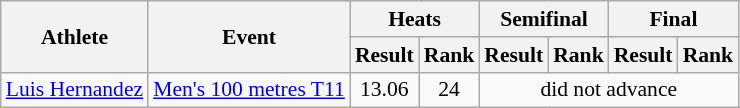<table class=wikitable style="font-size:90%">
<tr>
<th rowspan="2">Athlete</th>
<th rowspan="2">Event</th>
<th colspan="2">Heats</th>
<th colspan="2">Semifinal</th>
<th colspan="3">Final</th>
</tr>
<tr>
<th>Result</th>
<th>Rank</th>
<th>Result</th>
<th>Rank</th>
<th>Result</th>
<th>Rank</th>
</tr>
<tr>
<td><a href='#'>Luis Hernandez</a></td>
<td><a href='#'>Men's 100 metres T11</a></td>
<td style="text-align:center;">13.06</td>
<td style="text-align:center;">24</td>
<td style="text-align:center;" colspan="4">did not advance</td>
</tr>
</table>
